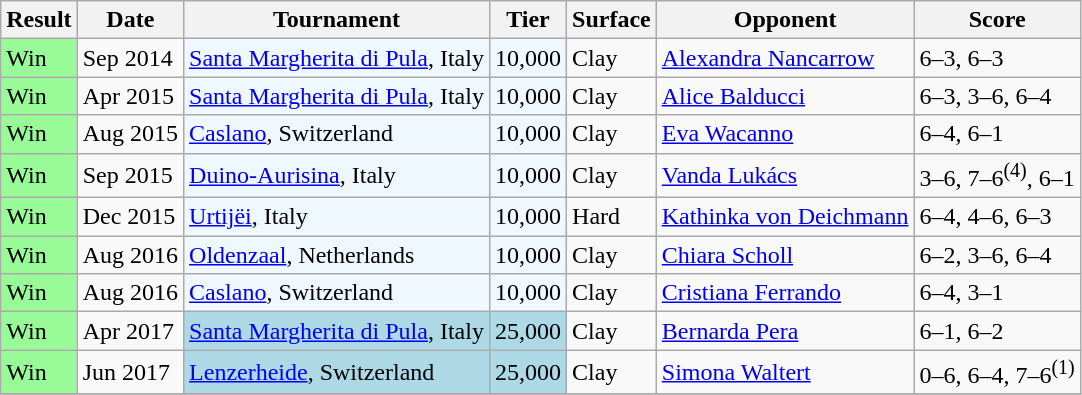<table class="sortable wikitable">
<tr>
<th>Result</th>
<th>Date</th>
<th>Tournament</th>
<th>Tier</th>
<th>Surface</th>
<th>Opponent</th>
<th class="unsortable">Score</th>
</tr>
<tr>
<td style="background:#98fb98;">Win</td>
<td>Sep 2014</td>
<td style="background:#f0f8ff;"><a href='#'>Santa Margherita di Pula</a>, Italy</td>
<td style="background:#f0f8ff;">10,000</td>
<td>Clay</td>
<td> <a href='#'>Alexandra Nancarrow</a></td>
<td>6–3, 6–3</td>
</tr>
<tr>
<td style="background:#98fb98;">Win</td>
<td>Apr 2015</td>
<td style="background:#f0f8ff;"><a href='#'>Santa Margherita di Pula</a>, Italy</td>
<td style="background:#f0f8ff;">10,000</td>
<td>Clay</td>
<td> <a href='#'>Alice Balducci</a></td>
<td>6–3, 3–6, 6–4</td>
</tr>
<tr>
<td style="background:#98fb98;">Win</td>
<td>Aug 2015</td>
<td style="background:#f0f8ff;"><a href='#'>Caslano</a>, Switzerland</td>
<td style="background:#f0f8ff;">10,000</td>
<td>Clay</td>
<td> <a href='#'>Eva Wacanno</a></td>
<td>6–4, 6–1</td>
</tr>
<tr>
<td style="background:#98fb98;">Win</td>
<td>Sep 2015</td>
<td style="background:#f0f8ff;"><a href='#'>Duino-Aurisina</a>, Italy</td>
<td style="background:#f0f8ff;">10,000</td>
<td>Clay</td>
<td> <a href='#'>Vanda Lukács</a></td>
<td>3–6, 7–6<sup>(4)</sup>, 6–1</td>
</tr>
<tr>
<td style="background:#98fb98;">Win</td>
<td>Dec 2015</td>
<td style="background:#f0f8ff;"><a href='#'>Urtijëi</a>, Italy</td>
<td style="background:#f0f8ff;">10,000</td>
<td>Hard</td>
<td> <a href='#'>Kathinka von Deichmann</a></td>
<td>6–4, 4–6, 6–3</td>
</tr>
<tr>
<td style="background:#98fb98;">Win</td>
<td>Aug 2016</td>
<td style="background:#f0f8ff;"><a href='#'>Oldenzaal</a>, Netherlands</td>
<td style="background:#f0f8ff;">10,000</td>
<td>Clay</td>
<td> <a href='#'>Chiara Scholl</a></td>
<td>6–2, 3–6, 6–4</td>
</tr>
<tr>
<td style="background:#98fb98;">Win</td>
<td>Aug 2016</td>
<td style="background:#f0f8ff;"><a href='#'>Caslano</a>, Switzerland</td>
<td style="background:#f0f8ff;">10,000</td>
<td>Clay</td>
<td> <a href='#'>Cristiana Ferrando</a></td>
<td>6–4, 3–1</td>
</tr>
<tr>
<td style="background:#98fb98;">Win</td>
<td>Apr 2017</td>
<td style="background:lightblue"><a href='#'>Santa Margherita di Pula</a>, Italy</td>
<td style="background:lightblue;">25,000</td>
<td>Clay</td>
<td> <a href='#'>Bernarda Pera</a></td>
<td>6–1, 6–2</td>
</tr>
<tr>
<td style="background:#98fb98;">Win</td>
<td>Jun 2017</td>
<td style="background:lightblue"><a href='#'>Lenzerheide</a>, Switzerland</td>
<td style="background:lightblue;">25,000</td>
<td>Clay</td>
<td> <a href='#'>Simona Waltert</a></td>
<td>0–6, 6–4, 7–6<sup>(1)</sup></td>
</tr>
<tr>
</tr>
</table>
